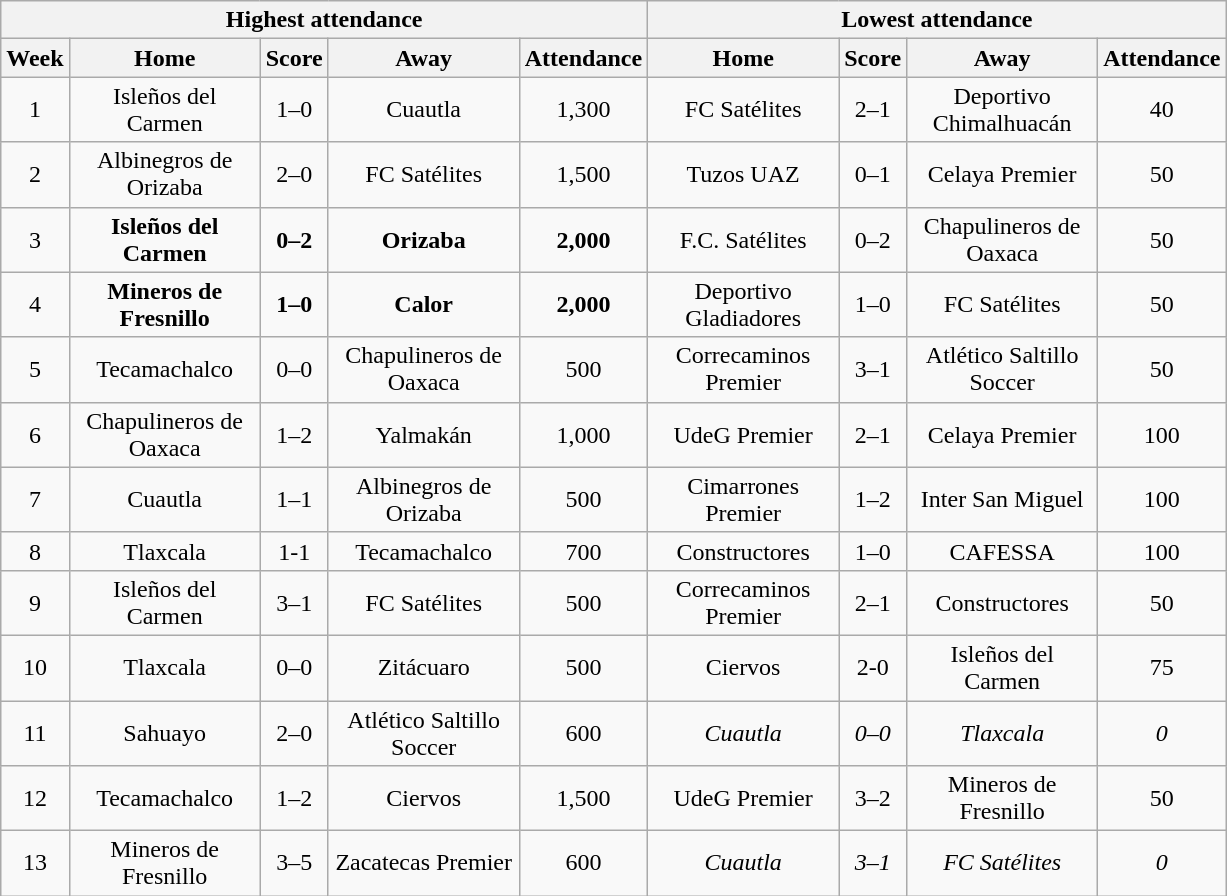<table class="wikitable" style="text-align:center">
<tr>
<th colspan=5>Highest attendance</th>
<th colspan=4>Lowest attendance</th>
</tr>
<tr>
<th>Week</th>
<th class="unsortable" width=120>Home</th>
<th>Score</th>
<th class="unsortable" width=120>Away</th>
<th>Attendance</th>
<th class="unsortable" width=120>Home</th>
<th>Score</th>
<th class="unsortable" width=120>Away</th>
<th>Attendance</th>
</tr>
<tr>
<td>1</td>
<td>Isleños del Carmen</td>
<td>1–0</td>
<td>Cuautla</td>
<td>1,300</td>
<td>FC Satélites</td>
<td>2–1</td>
<td>Deportivo Chimalhuacán</td>
<td>40</td>
</tr>
<tr>
<td>2</td>
<td>Albinegros de Orizaba</td>
<td>2–0</td>
<td>FC Satélites</td>
<td>1,500</td>
<td>Tuzos UAZ</td>
<td>0–1</td>
<td>Celaya Premier</td>
<td>50</td>
</tr>
<tr>
<td>3</td>
<td><strong>Isleños del Carmen</strong></td>
<td><strong>0–2</strong></td>
<td><strong>Orizaba</strong></td>
<td><strong>2,000</strong></td>
<td>F.C. Satélites</td>
<td>0–2</td>
<td>Chapulineros de Oaxaca</td>
<td>50</td>
</tr>
<tr>
<td>4</td>
<td><strong>Mineros de Fresnillo</strong></td>
<td><strong>1–0</strong></td>
<td><strong>Calor</strong></td>
<td><strong>2,000</strong></td>
<td>Deportivo Gladiadores</td>
<td>1–0</td>
<td>FC Satélites</td>
<td>50</td>
</tr>
<tr>
<td>5</td>
<td>Tecamachalco</td>
<td>0–0</td>
<td>Chapulineros de Oaxaca</td>
<td>500</td>
<td>Correcaminos Premier</td>
<td>3–1</td>
<td>Atlético Saltillo Soccer</td>
<td>50</td>
</tr>
<tr>
<td>6</td>
<td>Chapulineros de Oaxaca</td>
<td>1–2</td>
<td>Yalmakán</td>
<td>1,000</td>
<td>UdeG Premier</td>
<td>2–1</td>
<td>Celaya Premier</td>
<td>100</td>
</tr>
<tr>
<td>7</td>
<td>Cuautla</td>
<td>1–1</td>
<td>Albinegros de Orizaba</td>
<td>500</td>
<td>Cimarrones Premier</td>
<td>1–2</td>
<td>Inter San Miguel</td>
<td>100</td>
</tr>
<tr>
<td>8</td>
<td>Tlaxcala</td>
<td>1-1</td>
<td>Tecamachalco</td>
<td>700</td>
<td>Constructores</td>
<td>1–0</td>
<td>CAFESSA</td>
<td>100</td>
</tr>
<tr>
<td>9</td>
<td>Isleños del Carmen</td>
<td>3–1</td>
<td>FC Satélites</td>
<td>500</td>
<td>Correcaminos Premier</td>
<td>2–1</td>
<td>Constructores</td>
<td>50</td>
</tr>
<tr>
<td>10</td>
<td>Tlaxcala</td>
<td>0–0</td>
<td>Zitácuaro</td>
<td>500</td>
<td>Ciervos</td>
<td>2-0</td>
<td>Isleños del Carmen</td>
<td>75</td>
</tr>
<tr>
<td>11</td>
<td>Sahuayo</td>
<td>2–0</td>
<td>Atlético Saltillo Soccer</td>
<td>600</td>
<td><em>Cuautla</em></td>
<td><em>0–0</em></td>
<td><em>Tlaxcala</em></td>
<td><em>0</em></td>
</tr>
<tr>
<td>12</td>
<td>Tecamachalco</td>
<td>1–2</td>
<td>Ciervos</td>
<td>1,500</td>
<td>UdeG Premier</td>
<td>3–2</td>
<td>Mineros de Fresnillo</td>
<td>50</td>
</tr>
<tr>
<td>13</td>
<td>Mineros de Fresnillo</td>
<td>3–5</td>
<td>Zacatecas Premier</td>
<td>600</td>
<td><em>Cuautla</em></td>
<td><em>3–1</em></td>
<td><em>FC Satélites</em></td>
<td><em>0</em></td>
</tr>
</table>
